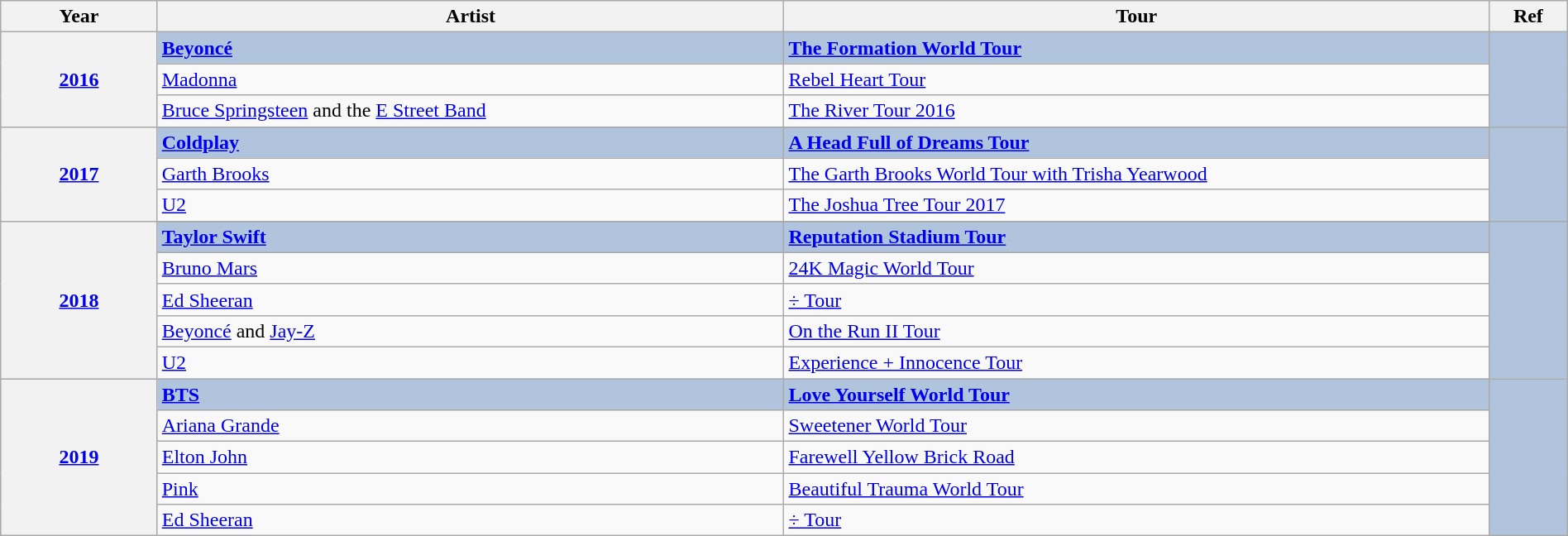<table class="wikitable" width="100%">
<tr>
<th width="10%">Year</th>
<th width="40%">Artist</th>
<th width="45%">Tour</th>
<th width="5%">Ref</th>
</tr>
<tr style="background:#B0C4DE">
<th rowspan="3"><a href='#'>2016<br></a></th>
<td><strong><a href='#'>Beyoncé</a></strong></td>
<td><strong><a href='#'>The Formation World Tour</a></strong></td>
<td rowspan="4" align="center"></td>
</tr>
<tr>
<td><a href='#'>Madonna</a></td>
<td><a href='#'>Rebel Heart Tour</a></td>
</tr>
<tr>
<td><a href='#'>Bruce Springsteen</a> and the <a href='#'>E Street Band</a></td>
<td><a href='#'>The River Tour 2016</a></td>
</tr>
<tr>
<th rowspan="4" align="center"><a href='#'>2017<br></a></th>
</tr>
<tr style="background:#B0C4DE">
<td><strong><a href='#'>Coldplay</a></strong></td>
<td><strong><a href='#'>A Head Full of Dreams Tour</a></strong></td>
<td rowspan="4" align="center"></td>
</tr>
<tr>
<td><a href='#'>Garth Brooks</a></td>
<td><a href='#'>The Garth Brooks World Tour with Trisha Yearwood</a></td>
</tr>
<tr>
<td><a href='#'>U2</a></td>
<td><a href='#'>The Joshua Tree Tour 2017</a></td>
</tr>
<tr>
<th rowspan="6" align="center"><a href='#'>2018<br></a></th>
</tr>
<tr |- style="background:#B0C4DE">
<td><strong><a href='#'>Taylor Swift</a></strong></td>
<td><strong><a href='#'>Reputation Stadium Tour</a></strong></td>
<td rowspan="5" align="center"></td>
</tr>
<tr>
<td><a href='#'>Bruno Mars</a></td>
<td><a href='#'>24K Magic World Tour</a></td>
</tr>
<tr>
<td><a href='#'>Ed Sheeran</a></td>
<td><a href='#'>÷ Tour</a></td>
</tr>
<tr>
<td><a href='#'>Beyoncé</a> and <a href='#'>Jay-Z</a></td>
<td><a href='#'>On the Run II Tour</a></td>
</tr>
<tr>
<td><a href='#'>U2</a></td>
<td><a href='#'>Experience + Innocence Tour</a></td>
</tr>
<tr style="background:#B0C4DE" |->
<th rowspan="5"><a href='#'>2019<br></a></th>
<td><strong><a href='#'>BTS</a></strong></td>
<td><strong><a href='#'>Love Yourself World Tour</a></strong></td>
<td rowspan="5" align="center"></td>
</tr>
<tr>
<td><a href='#'>Ariana Grande</a></td>
<td><a href='#'>Sweetener World Tour</a></td>
</tr>
<tr>
<td><a href='#'>Elton John</a></td>
<td><a href='#'>Farewell Yellow Brick Road</a></td>
</tr>
<tr>
<td><a href='#'>Pink</a></td>
<td><a href='#'>Beautiful Trauma World Tour</a></td>
</tr>
<tr>
<td><a href='#'>Ed Sheeran</a></td>
<td><a href='#'>÷ Tour</a></td>
</tr>
</table>
